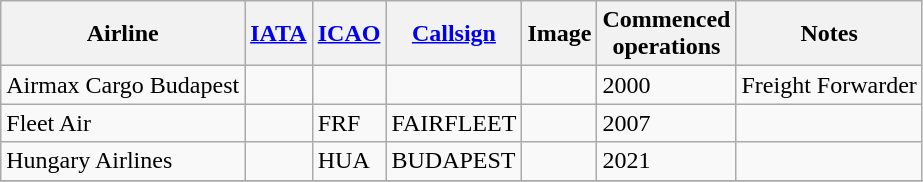<table class="wikitable sortable">
<tr valign="middle">
<th>Airline</th>
<th><a href='#'>IATA</a></th>
<th><a href='#'>ICAO</a></th>
<th><a href='#'>Callsign</a></th>
<th>Image</th>
<th>Commenced<br>operations</th>
<th>Notes</th>
</tr>
<tr>
<td>Airmax Cargo Budapest</td>
<td></td>
<td></td>
<td></td>
<td></td>
<td>2000</td>
<td>Freight Forwarder</td>
</tr>
<tr>
<td>Fleet Air</td>
<td></td>
<td>FRF</td>
<td>FAIRFLEET</td>
<td></td>
<td>2007</td>
<td></td>
</tr>
<tr>
<td>Hungary Airlines</td>
<td></td>
<td>HUA</td>
<td>BUDAPEST</td>
<td></td>
<td>2021</td>
<td></td>
</tr>
<tr>
</tr>
</table>
